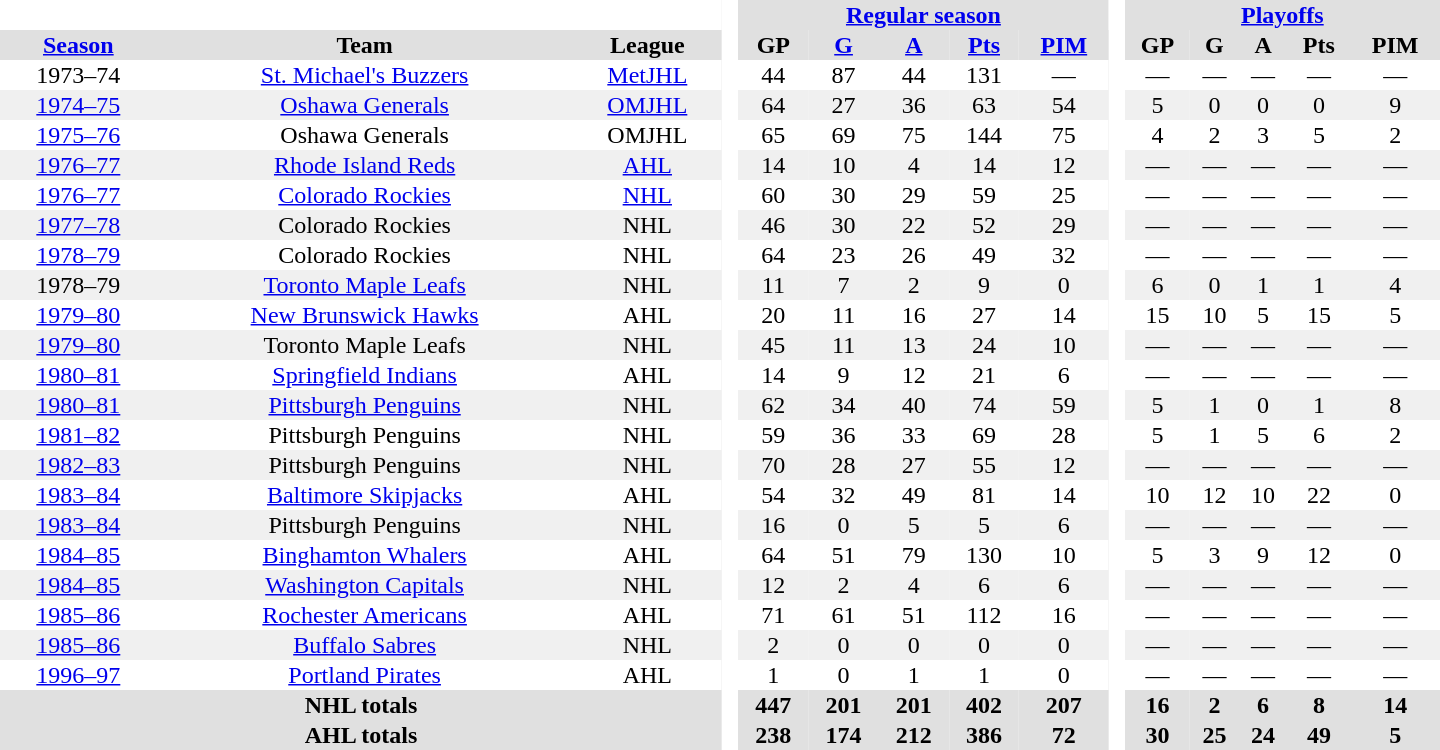<table border="0" cellpadding="1" cellspacing="0" style="text-align:center; width:60em;">
<tr style="background:#e0e0e0;">
<th colspan="3"  bgcolor="#ffffff"> </th>
<th rowspan="99" bgcolor="#ffffff"> </th>
<th colspan="5"><a href='#'>Regular season</a></th>
<th rowspan="99" bgcolor="#ffffff"> </th>
<th colspan="5"><a href='#'>Playoffs</a></th>
</tr>
<tr style="background:#e0e0e0;">
<th><a href='#'>Season</a></th>
<th>Team</th>
<th>League</th>
<th>GP</th>
<th><a href='#'>G</a></th>
<th><a href='#'>A</a></th>
<th><a href='#'>Pts</a></th>
<th><a href='#'>PIM</a></th>
<th>GP</th>
<th>G</th>
<th>A</th>
<th>Pts</th>
<th>PIM</th>
</tr>
<tr>
<td>1973–74</td>
<td><a href='#'>St. Michael's Buzzers</a></td>
<td><a href='#'>MetJHL</a></td>
<td>44</td>
<td>87</td>
<td>44</td>
<td>131</td>
<td>—</td>
<td>—</td>
<td>—</td>
<td>—</td>
<td>—</td>
<td>—</td>
</tr>
<tr style="background:#f0f0f0;">
<td><a href='#'>1974–75</a></td>
<td><a href='#'>Oshawa Generals</a></td>
<td><a href='#'>OMJHL</a></td>
<td>64</td>
<td>27</td>
<td>36</td>
<td>63</td>
<td>54</td>
<td>5</td>
<td>0</td>
<td>0</td>
<td>0</td>
<td>9</td>
</tr>
<tr>
<td><a href='#'>1975–76</a></td>
<td>Oshawa Generals</td>
<td>OMJHL</td>
<td>65</td>
<td>69</td>
<td>75</td>
<td>144</td>
<td>75</td>
<td>4</td>
<td>2</td>
<td>3</td>
<td>5</td>
<td>2</td>
</tr>
<tr style="background:#f0f0f0;">
<td><a href='#'>1976–77</a></td>
<td><a href='#'>Rhode Island Reds</a></td>
<td><a href='#'>AHL</a></td>
<td>14</td>
<td>10</td>
<td>4</td>
<td>14</td>
<td>12</td>
<td>—</td>
<td>—</td>
<td>—</td>
<td>—</td>
<td>—</td>
</tr>
<tr>
<td><a href='#'>1976–77</a></td>
<td><a href='#'>Colorado Rockies</a></td>
<td><a href='#'>NHL</a></td>
<td>60</td>
<td>30</td>
<td>29</td>
<td>59</td>
<td>25</td>
<td>—</td>
<td>—</td>
<td>—</td>
<td>—</td>
<td>—</td>
</tr>
<tr style="background:#f0f0f0;">
<td><a href='#'>1977–78</a></td>
<td>Colorado Rockies</td>
<td>NHL</td>
<td>46</td>
<td>30</td>
<td>22</td>
<td>52</td>
<td>29</td>
<td>—</td>
<td>—</td>
<td>—</td>
<td>—</td>
<td>—</td>
</tr>
<tr>
<td><a href='#'>1978–79</a></td>
<td>Colorado Rockies</td>
<td>NHL</td>
<td>64</td>
<td>23</td>
<td>26</td>
<td>49</td>
<td>32</td>
<td>—</td>
<td>—</td>
<td>—</td>
<td>—</td>
<td>—</td>
</tr>
<tr style="background:#f0f0f0;">
<td>1978–79</td>
<td><a href='#'>Toronto Maple Leafs</a></td>
<td>NHL</td>
<td>11</td>
<td>7</td>
<td>2</td>
<td>9</td>
<td>0</td>
<td>6</td>
<td>0</td>
<td>1</td>
<td>1</td>
<td>4</td>
</tr>
<tr>
<td><a href='#'>1979–80</a></td>
<td><a href='#'>New Brunswick Hawks</a></td>
<td>AHL</td>
<td>20</td>
<td>11</td>
<td>16</td>
<td>27</td>
<td>14</td>
<td>15</td>
<td>10</td>
<td>5</td>
<td>15</td>
<td>5</td>
</tr>
<tr style="background:#f0f0f0;">
<td><a href='#'>1979–80</a></td>
<td>Toronto Maple Leafs</td>
<td>NHL</td>
<td>45</td>
<td>11</td>
<td>13</td>
<td>24</td>
<td>10</td>
<td>—</td>
<td>—</td>
<td>—</td>
<td>—</td>
<td>—</td>
</tr>
<tr>
<td><a href='#'>1980–81</a></td>
<td><a href='#'>Springfield Indians</a></td>
<td>AHL</td>
<td>14</td>
<td>9</td>
<td>12</td>
<td>21</td>
<td>6</td>
<td>—</td>
<td>—</td>
<td>—</td>
<td>—</td>
<td>—</td>
</tr>
<tr style="background:#f0f0f0;">
<td><a href='#'>1980–81</a></td>
<td><a href='#'>Pittsburgh Penguins</a></td>
<td>NHL</td>
<td>62</td>
<td>34</td>
<td>40</td>
<td>74</td>
<td>59</td>
<td>5</td>
<td>1</td>
<td>0</td>
<td>1</td>
<td>8</td>
</tr>
<tr>
<td><a href='#'>1981–82</a></td>
<td>Pittsburgh Penguins</td>
<td>NHL</td>
<td>59</td>
<td>36</td>
<td>33</td>
<td>69</td>
<td>28</td>
<td>5</td>
<td>1</td>
<td>5</td>
<td>6</td>
<td>2</td>
</tr>
<tr style="background:#f0f0f0;">
<td><a href='#'>1982–83</a></td>
<td>Pittsburgh Penguins</td>
<td>NHL</td>
<td>70</td>
<td>28</td>
<td>27</td>
<td>55</td>
<td>12</td>
<td>—</td>
<td>—</td>
<td>—</td>
<td>—</td>
<td>—</td>
</tr>
<tr>
<td><a href='#'>1983–84</a></td>
<td><a href='#'>Baltimore Skipjacks</a></td>
<td>AHL</td>
<td>54</td>
<td>32</td>
<td>49</td>
<td>81</td>
<td>14</td>
<td>10</td>
<td>12</td>
<td>10</td>
<td>22</td>
<td>0</td>
</tr>
<tr style="background:#f0f0f0;">
<td><a href='#'>1983–84</a></td>
<td>Pittsburgh Penguins</td>
<td>NHL</td>
<td>16</td>
<td>0</td>
<td>5</td>
<td>5</td>
<td>6</td>
<td>—</td>
<td>—</td>
<td>—</td>
<td>—</td>
<td>—</td>
</tr>
<tr>
<td><a href='#'>1984–85</a></td>
<td><a href='#'>Binghamton Whalers</a></td>
<td>AHL</td>
<td>64</td>
<td>51</td>
<td>79</td>
<td>130</td>
<td>10</td>
<td>5</td>
<td>3</td>
<td>9</td>
<td>12</td>
<td>0</td>
</tr>
<tr style="background:#f0f0f0;">
<td><a href='#'>1984–85</a></td>
<td><a href='#'>Washington Capitals</a></td>
<td>NHL</td>
<td>12</td>
<td>2</td>
<td>4</td>
<td>6</td>
<td>6</td>
<td>—</td>
<td>—</td>
<td>—</td>
<td>—</td>
<td>—</td>
</tr>
<tr>
<td><a href='#'>1985–86</a></td>
<td><a href='#'>Rochester Americans</a></td>
<td>AHL</td>
<td>71</td>
<td>61</td>
<td>51</td>
<td>112</td>
<td>16</td>
<td>—</td>
<td>—</td>
<td>—</td>
<td>—</td>
<td>—</td>
</tr>
<tr style="background:#f0f0f0;">
<td><a href='#'>1985–86</a></td>
<td><a href='#'>Buffalo Sabres</a></td>
<td>NHL</td>
<td>2</td>
<td>0</td>
<td>0</td>
<td>0</td>
<td>0</td>
<td>—</td>
<td>—</td>
<td>—</td>
<td>—</td>
<td>—</td>
</tr>
<tr>
<td><a href='#'>1996–97</a></td>
<td><a href='#'>Portland Pirates</a></td>
<td>AHL</td>
<td>1</td>
<td>0</td>
<td>1</td>
<td>1</td>
<td>0</td>
<td>—</td>
<td>—</td>
<td>—</td>
<td>—</td>
<td>—</td>
</tr>
<tr style="background:#e0e0e0;">
<th colspan="3">NHL totals</th>
<th>447</th>
<th>201</th>
<th>201</th>
<th>402</th>
<th>207</th>
<th>16</th>
<th>2</th>
<th>6</th>
<th>8</th>
<th>14</th>
</tr>
<tr style="background:#e0e0e0;">
<th colspan="3">AHL totals</th>
<th>238</th>
<th>174</th>
<th>212</th>
<th>386</th>
<th>72</th>
<th>30</th>
<th>25</th>
<th>24</th>
<th>49</th>
<th>5</th>
</tr>
</table>
